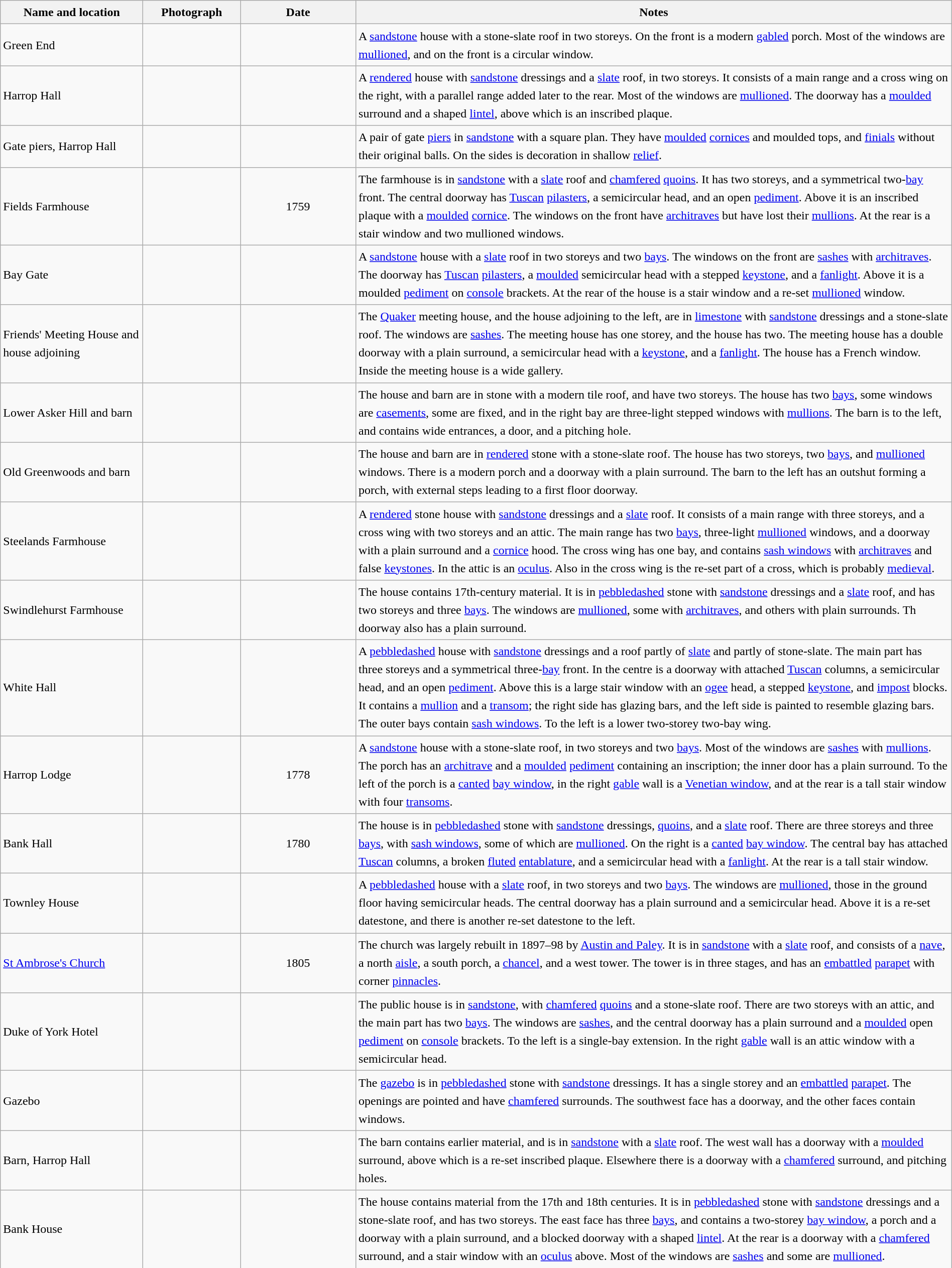<table class="wikitable sortable plainrowheaders" style="width:100%;border:0px;text-align:left;line-height:150%;">
<tr>
<th scope="col"  style="width:150px">Name and location</th>
<th scope="col"  style="width:100px" class="unsortable">Photograph</th>
<th scope="col"  style="width:120px">Date</th>
<th scope="col"  style="width:650px" class="unsortable">Notes</th>
</tr>
<tr>
<td>Green End<br><small></small></td>
<td></td>
<td align="center"></td>
<td>A <a href='#'>sandstone</a> house with a stone-slate roof in two storeys.  On the front is a modern <a href='#'>gabled</a> porch. Most of the windows are <a href='#'>mullioned</a>, and on the front is a circular window.</td>
</tr>
<tr>
<td>Harrop Hall<br><small></small></td>
<td></td>
<td align="center"></td>
<td>A <a href='#'>rendered</a> house with <a href='#'>sandstone</a> dressings and a <a href='#'>slate</a> roof, in two storeys.  It consists of a main range and a cross wing on the right, with a parallel range added later to the rear.  Most of the windows are <a href='#'>mullioned</a>.  The doorway has a <a href='#'>moulded</a> surround and a shaped <a href='#'>lintel</a>, above which is an inscribed plaque.</td>
</tr>
<tr>
<td>Gate piers, Harrop Hall<br><small></small></td>
<td></td>
<td align="center"></td>
<td>A pair of gate <a href='#'>piers</a> in <a href='#'>sandstone</a> with a square plan.  They have <a href='#'>moulded</a> <a href='#'>cornices</a> and moulded tops, and <a href='#'>finials</a> without their original balls.  On the sides is decoration in shallow <a href='#'>relief</a>.</td>
</tr>
<tr>
<td>Fields Farmhouse<br><small></small></td>
<td></td>
<td align="center">1759</td>
<td>The farmhouse is in <a href='#'>sandstone</a> with a <a href='#'>slate</a> roof and <a href='#'>chamfered</a> <a href='#'>quoins</a>.  It has two storeys, and a symmetrical two-<a href='#'>bay</a> front.  The central doorway has <a href='#'>Tuscan</a> <a href='#'>pilasters</a>, a semicircular head, and an open <a href='#'>pediment</a>.  Above it is an inscribed plaque with a <a href='#'>moulded</a> <a href='#'>cornice</a>.  The windows on the front have <a href='#'>architraves</a> but have lost their <a href='#'>mullions</a>.  At the rear is a stair window and two mullioned windows.</td>
</tr>
<tr>
<td>Bay Gate<br><small></small></td>
<td></td>
<td align="center"></td>
<td>A <a href='#'>sandstone</a> house with a <a href='#'>slate</a> roof in two storeys and two <a href='#'>bays</a>.  The windows on the front are <a href='#'>sashes</a> with <a href='#'>architraves</a>.  The doorway has <a href='#'>Tuscan</a> <a href='#'>pilasters</a>, a <a href='#'>moulded</a> semicircular head with a stepped <a href='#'>keystone</a>, and a <a href='#'>fanlight</a>.  Above it is a moulded <a href='#'>pediment</a> on <a href='#'>console</a> brackets.  At the rear of the house is a stair window and a re-set <a href='#'>mullioned</a> window.</td>
</tr>
<tr>
<td>Friends' Meeting House and house adjoining<br><small></small></td>
<td></td>
<td align="center"></td>
<td>The <a href='#'>Quaker</a> meeting house, and the house adjoining to the left, are in <a href='#'>limestone</a> with <a href='#'>sandstone</a> dressings and a stone-slate roof.  The windows are <a href='#'>sashes</a>.  The meeting house has one storey, and the house has two.  The meeting house has a double doorway with a plain surround, a semicircular head with a <a href='#'>keystone</a>, and a <a href='#'>fanlight</a>.  The house has a French window.  Inside the meeting house is a wide gallery.</td>
</tr>
<tr>
<td>Lower Asker Hill and barn<br><small></small></td>
<td></td>
<td align="center"></td>
<td>The house and barn are in stone with a modern tile roof, and have two storeys.  The house has two <a href='#'>bays</a>, some windows are <a href='#'>casements</a>, some are fixed, and in the right bay are three-light stepped windows with <a href='#'>mullions</a>.  The barn is to the left, and contains wide entrances, a door, and a pitching hole.</td>
</tr>
<tr>
<td>Old Greenwoods and barn<br><small></small></td>
<td></td>
<td align="center"></td>
<td>The house and barn are in <a href='#'>rendered</a> stone with a stone-slate roof.  The house has two storeys, two <a href='#'>bays</a>, and <a href='#'>mullioned</a> windows.  There is a modern porch and a doorway with a plain surround.  The barn to the left has an outshut forming a porch, with external steps leading to a first floor doorway.</td>
</tr>
<tr>
<td>Steelands Farmhouse<br><small></small></td>
<td></td>
<td align="center"></td>
<td>A <a href='#'>rendered</a> stone house with <a href='#'>sandstone</a> dressings and a <a href='#'>slate</a> roof.  It consists of a main range with three storeys, and a cross wing with two storeys and an attic.  The main range has two <a href='#'>bays</a>, three-light <a href='#'>mullioned</a> windows, and a doorway with a plain surround and a <a href='#'>cornice</a> hood.  The cross wing has one bay, and contains <a href='#'>sash windows</a> with <a href='#'>architraves</a> and false <a href='#'>keystones</a>.  In the attic is an <a href='#'>oculus</a>.  Also in the cross wing is the re-set part of a cross, which is probably <a href='#'>medieval</a>.</td>
</tr>
<tr>
<td>Swindlehurst Farmhouse<br><small></small></td>
<td></td>
<td align="center"></td>
<td>The house contains 17th-century material.  It is in <a href='#'>pebbledashed</a> stone with <a href='#'>sandstone</a> dressings and a <a href='#'>slate</a> roof, and has two storeys and three <a href='#'>bays</a>.  The windows are <a href='#'>mullioned</a>, some with <a href='#'>architraves</a>, and others with plain surrounds.  Th doorway also has a plain surround.</td>
</tr>
<tr>
<td>White Hall<br><small></small></td>
<td></td>
<td align="center"></td>
<td>A <a href='#'>pebbledashed</a> house with <a href='#'>sandstone</a> dressings and a roof partly of <a href='#'>slate</a> and partly of stone-slate.  The main part has three storeys and a symmetrical three-<a href='#'>bay</a> front.  In the centre is a doorway with attached <a href='#'>Tuscan</a> columns, a semicircular head, and an open <a href='#'>pediment</a>.  Above this is a large stair window with an <a href='#'>ogee</a> head, a stepped <a href='#'>keystone</a>, and <a href='#'>impost</a> blocks.  It contains a <a href='#'>mullion</a> and a <a href='#'>transom</a>; the right side has glazing bars, and the left side is painted to resemble glazing bars.  The outer bays contain <a href='#'>sash windows</a>.  To the left is a lower two-storey two-bay wing.</td>
</tr>
<tr>
<td>Harrop Lodge<br><small></small></td>
<td></td>
<td align="center">1778</td>
<td>A <a href='#'>sandstone</a> house with a stone-slate roof, in two storeys and two <a href='#'>bays</a>.  Most of the windows are <a href='#'>sashes</a> with <a href='#'>mullions</a>.  The porch has an <a href='#'>architrave</a> and a <a href='#'>moulded</a> <a href='#'>pediment</a> containing an inscription; the inner door has a plain surround.  To the left of the porch is a <a href='#'>canted</a> <a href='#'>bay window</a>, in the right <a href='#'>gable</a> wall is a <a href='#'>Venetian window</a>, and at the rear is a tall stair window with four <a href='#'>transoms</a>.</td>
</tr>
<tr>
<td>Bank Hall<br><small></small></td>
<td></td>
<td align="center">1780</td>
<td>The house is in <a href='#'>pebbledashed</a> stone with <a href='#'>sandstone</a> dressings, <a href='#'>quoins</a>, and a <a href='#'>slate</a> roof.  There are three storeys and three <a href='#'>bays</a>, with <a href='#'>sash windows</a>, some of which are <a href='#'>mullioned</a>.  On the right is a <a href='#'>canted</a> <a href='#'>bay window</a>.  The central bay has attached <a href='#'>Tuscan</a> columns, a broken <a href='#'>fluted</a> <a href='#'>entablature</a>, and a semicircular head with a <a href='#'>fanlight</a>.  At the rear is a tall stair window.</td>
</tr>
<tr>
<td>Townley House<br><small></small></td>
<td></td>
<td align="center"></td>
<td>A <a href='#'>pebbledashed</a> house with a <a href='#'>slate</a> roof, in two storeys and two <a href='#'>bays</a>.  The windows are <a href='#'>mullioned</a>, those in the ground floor having semicircular heads.  The central doorway has a plain surround and a semicircular head.  Above it is a re-set datestone, and there is another re-set datestone to the left.</td>
</tr>
<tr>
<td><a href='#'>St Ambrose's Church</a><br><small></small></td>
<td></td>
<td align="center">1805</td>
<td>The church was largely rebuilt in 1897–98 by <a href='#'>Austin and Paley</a>.  It is in <a href='#'>sandstone</a> with a <a href='#'>slate</a> roof, and consists of a <a href='#'>nave</a>, a north <a href='#'>aisle</a>, a south porch, a <a href='#'>chancel</a>, and a west tower.  The tower is in three stages, and has an <a href='#'>embattled</a> <a href='#'>parapet</a> with corner <a href='#'>pinnacles</a>.</td>
</tr>
<tr>
<td>Duke of York Hotel<br><small></small></td>
<td></td>
<td align="center"></td>
<td>The public house is in <a href='#'>sandstone</a>, with <a href='#'>chamfered</a> <a href='#'>quoins</a> and a stone-slate roof.  There are two storeys with an attic, and the main part has two <a href='#'>bays</a>.  The windows are <a href='#'>sashes</a>, and the central doorway has a plain surround and a <a href='#'>moulded</a> open <a href='#'>pediment</a> on <a href='#'>console</a> brackets.  To the left is a single-bay extension.  In the right <a href='#'>gable</a> wall is an attic window with a semicircular head.</td>
</tr>
<tr>
<td>Gazebo<br><small></small></td>
<td></td>
<td align="center"></td>
<td>The <a href='#'>gazebo</a> is in <a href='#'>pebbledashed</a> stone with <a href='#'>sandstone</a> dressings.  It has a single storey and an <a href='#'>embattled</a> <a href='#'>parapet</a>.  The openings are pointed and have <a href='#'>chamfered</a> surrounds.  The southwest face has a doorway, and the other faces contain windows.</td>
</tr>
<tr>
<td>Barn, Harrop Hall<br><small></small></td>
<td></td>
<td align="center"></td>
<td>The barn contains earlier material, and is in <a href='#'>sandstone</a> with a <a href='#'>slate</a> roof.  The west wall has a doorway with a <a href='#'>moulded</a> surround, above which is a re-set inscribed plaque.  Elsewhere there is a doorway with a <a href='#'>chamfered</a> surround, and pitching holes.</td>
</tr>
<tr>
<td>Bank House<br><small></small></td>
<td></td>
<td align="center"></td>
<td>The house contains material from the 17th and 18th centuries.  It is in <a href='#'>pebbledashed</a> stone with <a href='#'>sandstone</a> dressings and a stone-slate roof, and has two storeys.  The east face has three <a href='#'>bays</a>, and contains a two-storey <a href='#'>bay window</a>, a porch and a doorway with a plain surround, and a blocked doorway with a shaped <a href='#'>lintel</a>.  At the rear is a doorway with a <a href='#'>chamfered</a> surround, and a stair window with an <a href='#'>oculus</a> above.  Most of the windows are <a href='#'>sashes</a> and some are <a href='#'>mullioned</a>.</td>
</tr>
<tr>
</tr>
</table>
